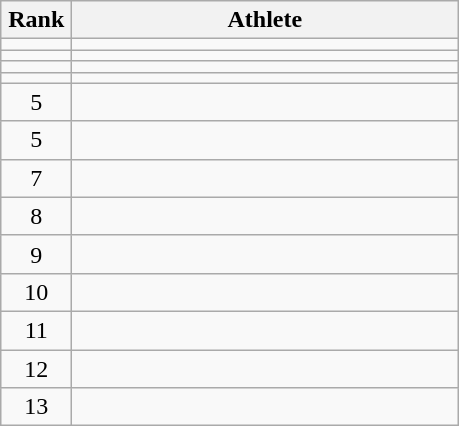<table class="wikitable" style="text-align: center;">
<tr>
<th width=40>Rank</th>
<th width=250>Athlete</th>
</tr>
<tr>
<td></td>
<td align="left"></td>
</tr>
<tr>
<td></td>
<td align="left"></td>
</tr>
<tr>
<td></td>
<td align="left"></td>
</tr>
<tr>
<td></td>
<td align="left"></td>
</tr>
<tr>
<td>5</td>
<td align="left"></td>
</tr>
<tr>
<td>5</td>
<td align="left"></td>
</tr>
<tr>
<td>7</td>
<td align="left"></td>
</tr>
<tr>
<td>8</td>
<td align="left"></td>
</tr>
<tr>
<td>9</td>
<td align="left"></td>
</tr>
<tr>
<td>10</td>
<td align="left"></td>
</tr>
<tr>
<td>11</td>
<td align="left"></td>
</tr>
<tr>
<td>12</td>
<td align="left"></td>
</tr>
<tr>
<td>13</td>
<td align="left"></td>
</tr>
</table>
